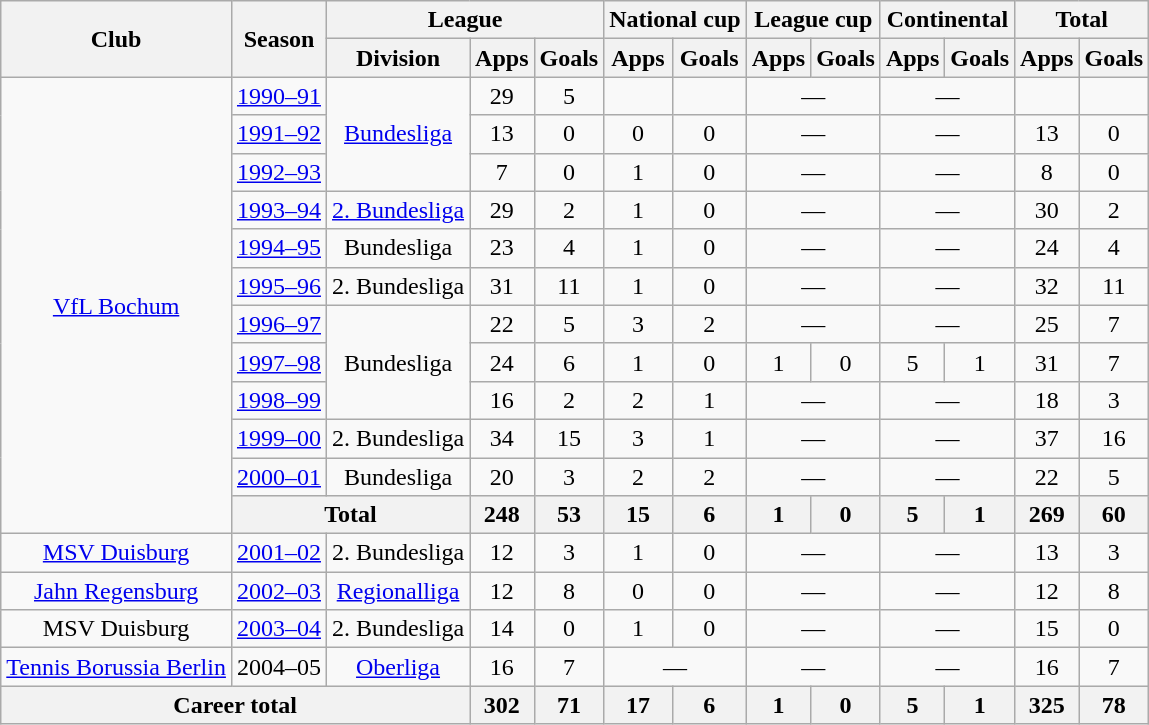<table class="wikitable" style="text-align:center">
<tr>
<th rowspan="2">Club</th>
<th rowspan="2">Season</th>
<th colspan="3">League</th>
<th colspan="2">National cup</th>
<th colspan="2">League cup</th>
<th colspan="2">Continental</th>
<th colspan="2">Total</th>
</tr>
<tr>
<th>Division</th>
<th>Apps</th>
<th>Goals</th>
<th>Apps</th>
<th>Goals</th>
<th>Apps</th>
<th>Goals</th>
<th>Apps</th>
<th>Goals</th>
<th>Apps</th>
<th>Goals</th>
</tr>
<tr>
<td rowspan="12"><a href='#'>VfL Bochum</a></td>
<td><a href='#'>1990–91</a></td>
<td rowspan="3"><a href='#'>Bundesliga</a></td>
<td>29</td>
<td>5</td>
<td></td>
<td></td>
<td colspan="2">—</td>
<td colspan="2">—</td>
<td></td>
<td></td>
</tr>
<tr>
<td><a href='#'>1991–92</a></td>
<td>13</td>
<td>0</td>
<td>0</td>
<td>0</td>
<td colspan="2">—</td>
<td colspan="2">—</td>
<td>13</td>
<td>0</td>
</tr>
<tr>
<td><a href='#'>1992–93</a></td>
<td>7</td>
<td>0</td>
<td>1</td>
<td>0</td>
<td colspan="2">—</td>
<td colspan="2">—</td>
<td>8</td>
<td>0</td>
</tr>
<tr>
<td><a href='#'>1993–94</a></td>
<td><a href='#'>2.&nbsp;Bundesliga</a></td>
<td>29</td>
<td>2</td>
<td>1</td>
<td>0</td>
<td colspan="2">—</td>
<td colspan="2">—</td>
<td>30</td>
<td>2</td>
</tr>
<tr>
<td><a href='#'>1994–95</a></td>
<td>Bundesliga</td>
<td>23</td>
<td>4</td>
<td>1</td>
<td>0</td>
<td colspan="2">—</td>
<td colspan="2">—</td>
<td>24</td>
<td>4</td>
</tr>
<tr>
<td><a href='#'>1995–96</a></td>
<td>2. Bundesliga</td>
<td>31</td>
<td>11</td>
<td>1</td>
<td>0</td>
<td colspan="2">—</td>
<td colspan="2">—</td>
<td>32</td>
<td>11</td>
</tr>
<tr>
<td><a href='#'>1996–97</a></td>
<td rowspan="3">Bundesliga</td>
<td>22</td>
<td>5</td>
<td>3</td>
<td>2</td>
<td colspan="2">—</td>
<td colspan="2">—</td>
<td>25</td>
<td>7</td>
</tr>
<tr>
<td><a href='#'>1997–98</a></td>
<td>24</td>
<td>6</td>
<td>1</td>
<td>0</td>
<td>1</td>
<td>0</td>
<td>5</td>
<td>1</td>
<td>31</td>
<td>7</td>
</tr>
<tr>
<td><a href='#'>1998–99</a></td>
<td>16</td>
<td>2</td>
<td>2</td>
<td>1</td>
<td colspan="2">—</td>
<td colspan="2">—</td>
<td>18</td>
<td>3</td>
</tr>
<tr>
<td><a href='#'>1999–00</a></td>
<td>2. Bundesliga</td>
<td>34</td>
<td>15</td>
<td>3</td>
<td>1</td>
<td colspan="2">—</td>
<td colspan="2">—</td>
<td>37</td>
<td>16</td>
</tr>
<tr>
<td><a href='#'>2000–01</a></td>
<td>Bundesliga</td>
<td>20</td>
<td>3</td>
<td>2</td>
<td>2</td>
<td colspan="2">—</td>
<td colspan="2">—</td>
<td>22</td>
<td>5</td>
</tr>
<tr>
<th colspan=2>Total</th>
<th>248</th>
<th>53</th>
<th>15</th>
<th>6</th>
<th>1</th>
<th>0</th>
<th>5</th>
<th>1</th>
<th>269</th>
<th>60</th>
</tr>
<tr>
<td><a href='#'>MSV Duisburg</a></td>
<td><a href='#'>2001–02</a></td>
<td>2. Bundesliga</td>
<td>12</td>
<td>3</td>
<td>1</td>
<td>0</td>
<td colspan="2">—</td>
<td colspan="2">—</td>
<td>13</td>
<td>3</td>
</tr>
<tr>
<td><a href='#'>Jahn Regensburg</a></td>
<td><a href='#'>2002–03</a></td>
<td><a href='#'>Regionalliga</a></td>
<td>12</td>
<td>8</td>
<td>0</td>
<td>0</td>
<td colspan="2">—</td>
<td colspan="2">—</td>
<td>12</td>
<td>8</td>
</tr>
<tr>
<td>MSV Duisburg</td>
<td><a href='#'>2003–04</a></td>
<td>2. Bundesliga</td>
<td>14</td>
<td>0</td>
<td>1</td>
<td>0</td>
<td colspan="2">—</td>
<td colspan="2">—</td>
<td>15</td>
<td>0</td>
</tr>
<tr>
<td><a href='#'>Tennis Borussia Berlin</a></td>
<td>2004–05</td>
<td><a href='#'>Oberliga</a></td>
<td>16</td>
<td>7</td>
<td colspan="2">—</td>
<td colspan="2">—</td>
<td colspan="2">—</td>
<td>16</td>
<td>7</td>
</tr>
<tr>
<th colspan="3">Career total</th>
<th>302</th>
<th>71</th>
<th>17</th>
<th>6</th>
<th>1</th>
<th>0</th>
<th>5</th>
<th>1</th>
<th>325</th>
<th>78</th>
</tr>
</table>
